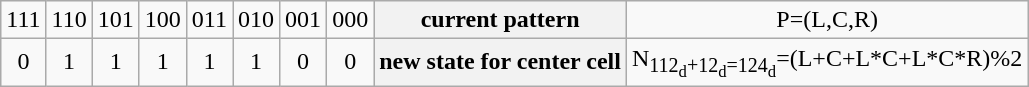<table class="wikitable" style="text-align: center">
<tr>
<td>111</td>
<td>110</td>
<td>101</td>
<td>100</td>
<td>011</td>
<td>010</td>
<td>001</td>
<td>000</td>
<th>current pattern</th>
<td>P=(L,C,R)</td>
</tr>
<tr>
<td>0</td>
<td>1</td>
<td>1</td>
<td>1</td>
<td>1</td>
<td>1</td>
<td>0</td>
<td>0</td>
<th>new state for center cell</th>
<td>N<sub>112<sub>d</sub>+12<sub>d</sub>=124<sub>d</sub></sub>=(L+C+L*C+L*C*R)%2</td>
</tr>
</table>
